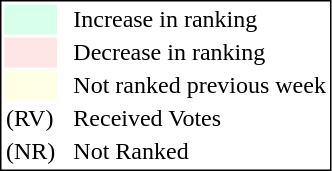<table style="border:1px solid black;">
<tr>
<td style="background:#D8FFEB; width:20px;"></td>
<td> </td>
<td>Increase in ranking</td>
</tr>
<tr>
<td style="background:#FFE6E6; width:20px;"></td>
<td> </td>
<td>Decrease in ranking</td>
</tr>
<tr>
<td style="background:#FFFFE6; width:20px;"></td>
<td> </td>
<td>Not ranked previous week</td>
</tr>
<tr>
<td>(RV)</td>
<td> </td>
<td>Received Votes</td>
</tr>
<tr>
<td>(NR)</td>
<td> </td>
<td>Not Ranked</td>
</tr>
</table>
